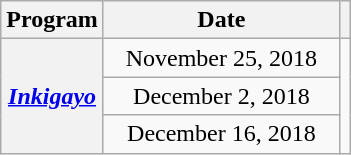<table class="wikitable plainrowheaders" style="text-align:center;">
<tr>
<th scope="col">Program</th>
<th scope="col" width="150">Date</th>
<th></th>
</tr>
<tr>
<th scope="row" rowspan="3"><em><a href='#'>Inkigayo</a></em></th>
<td>November 25, 2018</td>
<td rowspan="3"></td>
</tr>
<tr>
<td>December 2, 2018</td>
</tr>
<tr>
<td>December 16, 2018</td>
</tr>
</table>
